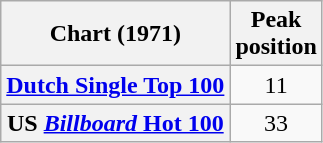<table class="wikitable sortable plainrowheaders">
<tr>
<th>Chart (1971)</th>
<th>Peak<br>position</th>
</tr>
<tr>
<th scope=row><a href='#'>Dutch Single Top 100</a></th>
<td style="text-align:center;">11</td>
</tr>
<tr>
<th scope=row>US <a href='#'><em>Billboard</em> Hot 100</a></th>
<td style="text-align:center;">33</td>
</tr>
</table>
